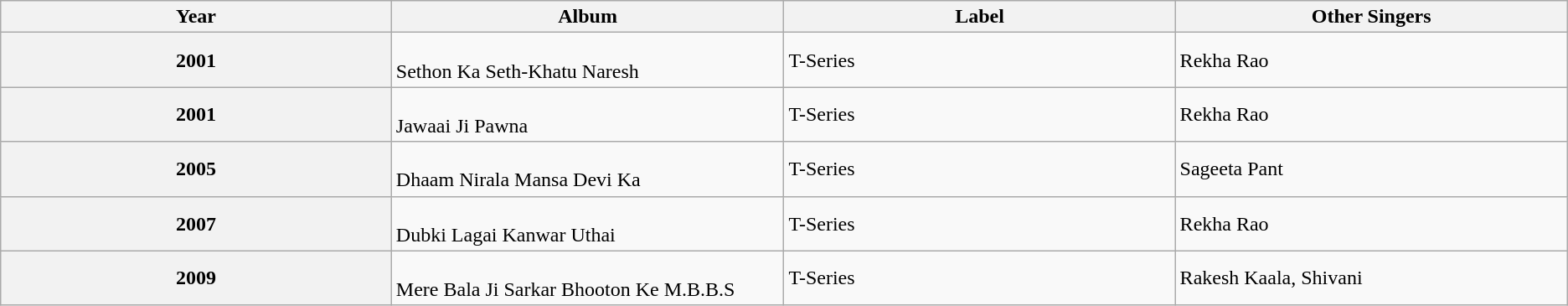<table class="wikitable plainrowheaders">
<tr>
<th scope="col" style="width:20em;">Year</th>
<th scope="col" style="width:20em;">Album</th>
<th scope="col" style="width:20em;">Label</th>
<th scope="col" style="width:20em;">Other Singers</th>
</tr>
<tr>
<th scope="row">2001</th>
<td><br>Sethon Ka Seth-Khatu Naresh</td>
<td>T-Series</td>
<td>Rekha Rao</td>
</tr>
<tr>
<th scope="row">2001</th>
<td><br>Jawaai Ji Pawna</td>
<td>T-Series</td>
<td>Rekha Rao</td>
</tr>
<tr>
<th scope="row">2005</th>
<td><br>Dhaam Nirala Mansa Devi Ka</td>
<td>T-Series</td>
<td>Sageeta Pant</td>
</tr>
<tr>
<th scope="row">2007</th>
<td><br>Dubki Lagai Kanwar Uthai</td>
<td>T-Series</td>
<td>Rekha Rao</td>
</tr>
<tr>
<th scope="row">2009</th>
<td><br>Mere Bala Ji Sarkar Bhooton Ke M.B.B.S</td>
<td>T-Series</td>
<td>Rakesh Kaala, Shivani</td>
</tr>
</table>
